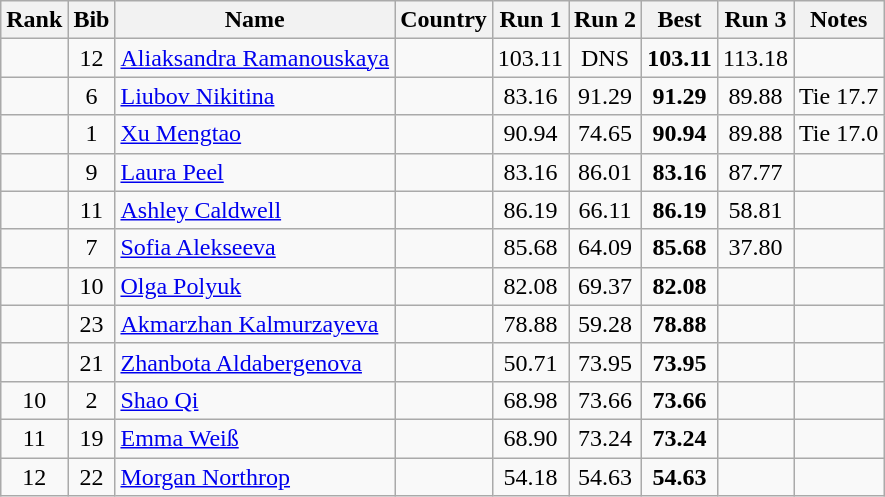<table class="wikitable sortable" style="text-align:center">
<tr>
<th>Rank</th>
<th>Bib</th>
<th>Name</th>
<th>Country</th>
<th>Run 1</th>
<th>Run 2</th>
<th>Best</th>
<th>Run 3</th>
<th>Notes</th>
</tr>
<tr>
<td></td>
<td>12</td>
<td align=left><a href='#'>Aliaksandra Ramanouskaya</a></td>
<td align=left></td>
<td>103.11</td>
<td>DNS</td>
<td><strong>103.11</strong></td>
<td>113.18</td>
<td></td>
</tr>
<tr>
<td></td>
<td>6</td>
<td align=left><a href='#'>Liubov Nikitina</a></td>
<td align=left></td>
<td>83.16</td>
<td>91.29</td>
<td><strong>91.29</strong></td>
<td>89.88</td>
<td>Tie 17.7</td>
</tr>
<tr>
<td></td>
<td>1</td>
<td align=left><a href='#'>Xu Mengtao</a></td>
<td align=left></td>
<td>90.94</td>
<td>74.65</td>
<td><strong>90.94</strong></td>
<td>89.88</td>
<td>Tie 17.0</td>
</tr>
<tr>
<td></td>
<td>9</td>
<td align=left><a href='#'>Laura Peel</a></td>
<td align=left></td>
<td>83.16</td>
<td>86.01</td>
<td><strong>83.16</strong></td>
<td>87.77</td>
<td></td>
</tr>
<tr>
<td></td>
<td>11</td>
<td align=left><a href='#'>Ashley Caldwell</a></td>
<td align=left></td>
<td>86.19</td>
<td>66.11</td>
<td><strong>86.19</strong></td>
<td>58.81</td>
<td></td>
</tr>
<tr>
<td></td>
<td>7</td>
<td align=left><a href='#'>Sofia Alekseeva</a></td>
<td align=left></td>
<td>85.68</td>
<td>64.09</td>
<td><strong>85.68</strong></td>
<td>37.80</td>
<td></td>
</tr>
<tr>
<td></td>
<td>10</td>
<td align=left><a href='#'>Olga Polyuk</a></td>
<td align=left></td>
<td>82.08</td>
<td>69.37</td>
<td><strong>82.08</strong></td>
<td></td>
<td></td>
</tr>
<tr>
<td></td>
<td>23</td>
<td align=left><a href='#'>Akmarzhan Kalmurzayeva</a></td>
<td align=left></td>
<td>78.88</td>
<td>59.28</td>
<td><strong>78.88</strong></td>
<td></td>
<td></td>
</tr>
<tr>
<td></td>
<td>21</td>
<td align=left><a href='#'>Zhanbota Aldabergenova</a></td>
<td align=left></td>
<td>50.71</td>
<td>73.95</td>
<td><strong>73.95</strong></td>
<td></td>
<td></td>
</tr>
<tr>
<td>10</td>
<td>2</td>
<td align=left><a href='#'>Shao Qi</a></td>
<td align=left></td>
<td>68.98</td>
<td>73.66</td>
<td><strong>73.66</strong></td>
<td></td>
<td></td>
</tr>
<tr>
<td>11</td>
<td>19</td>
<td align=left><a href='#'>Emma Weiß</a></td>
<td align=left></td>
<td>68.90</td>
<td>73.24</td>
<td><strong>73.24</strong></td>
<td></td>
<td></td>
</tr>
<tr>
<td>12</td>
<td>22</td>
<td align=left><a href='#'>Morgan Northrop</a></td>
<td align=left></td>
<td>54.18</td>
<td>54.63</td>
<td><strong>54.63</strong></td>
<td></td>
<td></td>
</tr>
</table>
